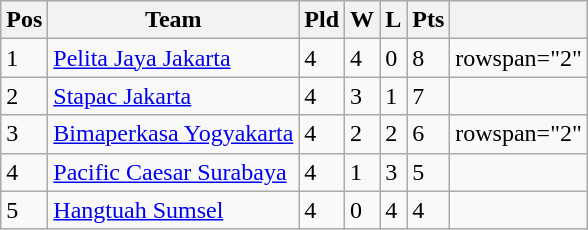<table class="wikitable">
<tr>
<th>Pos</th>
<th>Team</th>
<th>Pld</th>
<th>W</th>
<th>L</th>
<th>Pts</th>
<th></th>
</tr>
<tr>
<td>1</td>
<td><a href='#'>Pelita Jaya Jakarta</a></td>
<td>4</td>
<td>4</td>
<td>0</td>
<td>8</td>
<td>rowspan="2" </td>
</tr>
<tr>
<td>2</td>
<td><a href='#'>Stapac Jakarta</a></td>
<td>4</td>
<td>3</td>
<td>1</td>
<td>7</td>
</tr>
<tr>
<td>3</td>
<td><a href='#'>Bimaperkasa Yogyakarta</a></td>
<td>4</td>
<td>2</td>
<td>2</td>
<td>6</td>
<td>rowspan="2" </td>
</tr>
<tr>
<td>4</td>
<td><a href='#'>Pacific Caesar Surabaya</a></td>
<td>4</td>
<td>1</td>
<td>3</td>
<td>5</td>
</tr>
<tr>
<td>5</td>
<td><a href='#'>Hangtuah Sumsel</a></td>
<td>4</td>
<td>0</td>
<td>4</td>
<td>4</td>
<td></td>
</tr>
</table>
